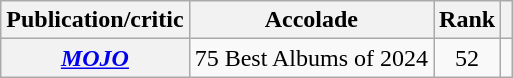<table class="wikitable sortable plainrowheaders">
<tr>
<th scope="col">Publication/critic</th>
<th scope="col">Accolade</th>
<th scope="col">Rank</th>
<th scope="col" class="unsortable"></th>
</tr>
<tr>
<th scope="row"><em><a href='#'>MOJO</a></em></th>
<td>75 Best Albums of 2024</td>
<td style="text-align: center;">52</td>
<td style="text-align: center;"></td>
</tr>
</table>
